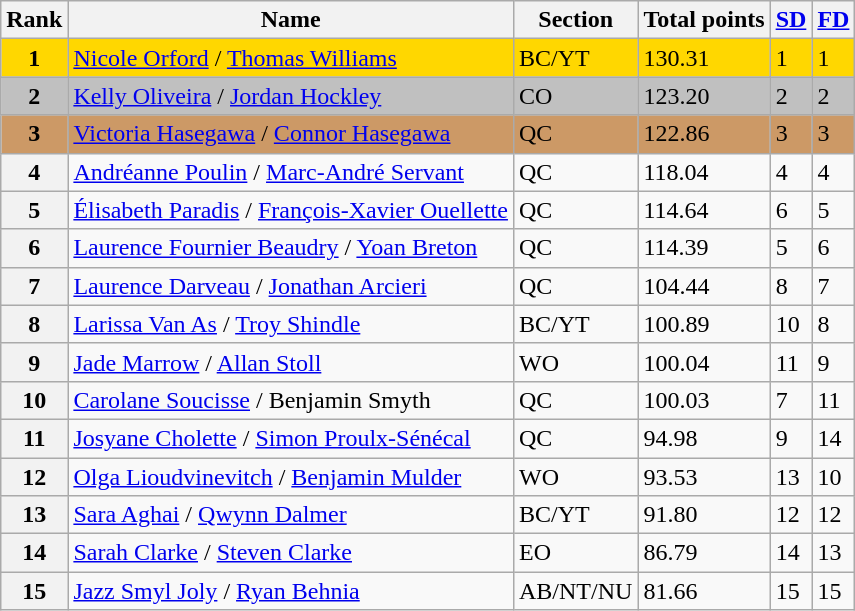<table class="wikitable sortable">
<tr>
<th>Rank</th>
<th>Name</th>
<th>Section</th>
<th>Total points</th>
<th><a href='#'>SD</a></th>
<th><a href='#'>FD</a></th>
</tr>
<tr bgcolor="gold">
<td align="center"><strong>1</strong></td>
<td><a href='#'>Nicole Orford</a> / <a href='#'>Thomas Williams</a></td>
<td>BC/YT</td>
<td>130.31</td>
<td>1</td>
<td>1</td>
</tr>
<tr bgcolor="silver">
<td align="center"><strong>2</strong></td>
<td><a href='#'>Kelly Oliveira</a> / <a href='#'>Jordan Hockley</a></td>
<td>CO</td>
<td>123.20</td>
<td>2</td>
<td>2</td>
</tr>
<tr bgcolor="cc9966">
<td align="center"><strong>3</strong></td>
<td><a href='#'>Victoria Hasegawa</a> / <a href='#'>Connor Hasegawa</a></td>
<td>QC</td>
<td>122.86</td>
<td>3</td>
<td>3</td>
</tr>
<tr>
<th>4</th>
<td><a href='#'>Andréanne Poulin</a> / <a href='#'>Marc-André Servant</a></td>
<td>QC</td>
<td>118.04</td>
<td>4</td>
<td>4</td>
</tr>
<tr>
<th>5</th>
<td><a href='#'>Élisabeth Paradis</a> / <a href='#'>François-Xavier Ouellette</a></td>
<td>QC</td>
<td>114.64</td>
<td>6</td>
<td>5</td>
</tr>
<tr>
<th>6</th>
<td><a href='#'>Laurence Fournier Beaudry</a> / <a href='#'>Yoan Breton</a></td>
<td>QC</td>
<td>114.39</td>
<td>5</td>
<td>6</td>
</tr>
<tr>
<th>7</th>
<td><a href='#'>Laurence Darveau</a> / <a href='#'>Jonathan Arcieri</a></td>
<td>QC</td>
<td>104.44</td>
<td>8</td>
<td>7</td>
</tr>
<tr>
<th>8</th>
<td><a href='#'>Larissa Van As</a> / <a href='#'>Troy Shindle</a></td>
<td>BC/YT</td>
<td>100.89</td>
<td>10</td>
<td>8</td>
</tr>
<tr>
<th>9</th>
<td><a href='#'>Jade Marrow</a> / <a href='#'>Allan Stoll</a></td>
<td>WO</td>
<td>100.04</td>
<td>11</td>
<td>9</td>
</tr>
<tr>
<th>10</th>
<td><a href='#'>Carolane Soucisse</a> / Benjamin Smyth</td>
<td>QC</td>
<td>100.03</td>
<td>7</td>
<td>11</td>
</tr>
<tr>
<th>11</th>
<td><a href='#'>Josyane Cholette</a> / <a href='#'>Simon Proulx-Sénécal</a></td>
<td>QC</td>
<td>94.98</td>
<td>9</td>
<td>14</td>
</tr>
<tr>
<th>12</th>
<td><a href='#'>Olga Lioudvinevitch</a> / <a href='#'>Benjamin Mulder</a></td>
<td>WO</td>
<td>93.53</td>
<td>13</td>
<td>10</td>
</tr>
<tr>
<th>13</th>
<td><a href='#'>Sara Aghai</a> / <a href='#'>Qwynn Dalmer</a></td>
<td>BC/YT</td>
<td>91.80</td>
<td>12</td>
<td>12</td>
</tr>
<tr>
<th>14</th>
<td><a href='#'>Sarah Clarke</a> / <a href='#'>Steven Clarke</a></td>
<td>EO</td>
<td>86.79</td>
<td>14</td>
<td>13</td>
</tr>
<tr>
<th>15</th>
<td><a href='#'>Jazz Smyl Joly</a> / <a href='#'>Ryan Behnia</a></td>
<td>AB/NT/NU</td>
<td>81.66</td>
<td>15</td>
<td>15</td>
</tr>
</table>
